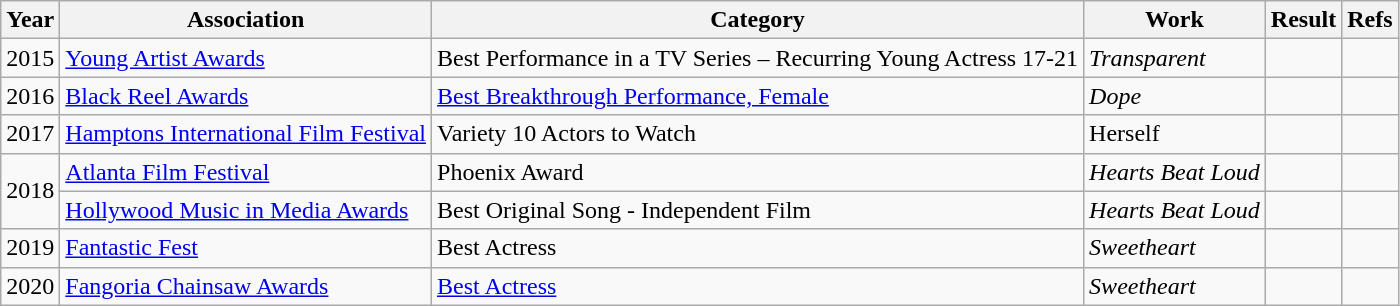<table class="wikitable">
<tr>
<th>Year</th>
<th>Association</th>
<th>Category</th>
<th>Work</th>
<th>Result</th>
<th>Refs</th>
</tr>
<tr>
<td>2015</td>
<td><a href='#'>Young Artist Awards</a></td>
<td>Best Performance in a TV Series – Recurring Young Actress 17-21</td>
<td><em>Transparent</em></td>
<td></td>
<td></td>
</tr>
<tr>
<td>2016</td>
<td><a href='#'>Black Reel Awards</a></td>
<td><a href='#'>Best Breakthrough Performance, Female</a></td>
<td><em>Dope</em></td>
<td></td>
<td></td>
</tr>
<tr>
<td>2017</td>
<td><a href='#'>Hamptons International Film Festival</a></td>
<td>Variety 10 Actors to Watch</td>
<td>Herself</td>
<td></td>
<td></td>
</tr>
<tr>
<td rowspan=2>2018</td>
<td><a href='#'>Atlanta Film Festival</a></td>
<td>Phoenix Award</td>
<td><em>Hearts Beat Loud</em></td>
<td></td>
<td></td>
</tr>
<tr>
<td><a href='#'>Hollywood Music in Media Awards</a></td>
<td>Best Original Song - Independent Film</td>
<td><em>Hearts Beat Loud</em></td>
<td></td>
<td></td>
</tr>
<tr>
<td>2019</td>
<td><a href='#'>Fantastic Fest</a></td>
<td>Best Actress</td>
<td><em>Sweetheart</em></td>
<td></td>
<td></td>
</tr>
<tr>
<td>2020</td>
<td><a href='#'>Fangoria Chainsaw Awards</a></td>
<td><a href='#'>Best Actress</a></td>
<td><em>Sweetheart</em></td>
<td></td>
<td></td>
</tr>
</table>
